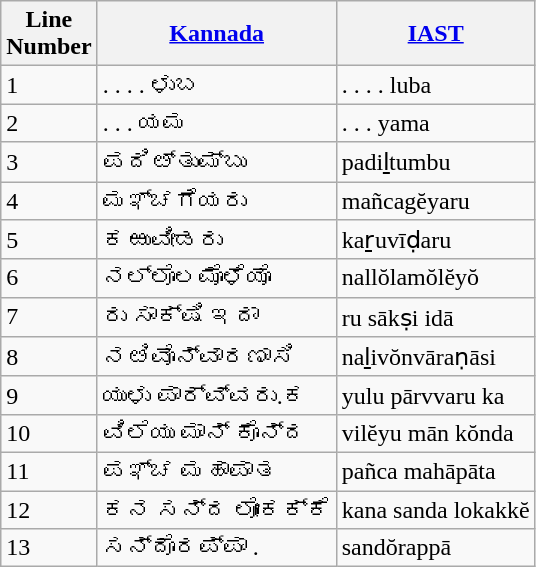<table class="wikitable">
<tr>
<th>Line<br>Number</th>
<th><a href='#'>Kannada</a></th>
<th><a href='#'>IAST</a></th>
</tr>
<tr>
<td>1</td>
<td>. . . . ಳುಬ</td>
<td>. . . . luba</td>
</tr>
<tr>
<td>2</td>
<td>. . . ಯಮ</td>
<td>. . . yama</td>
</tr>
<tr>
<td>3</td>
<td>ಪದಿೞ್ತುಮ್ಬು</td>
<td>padiḻtumbu</td>
</tr>
<tr>
<td>4</td>
<td>ಮಞ್ಚಗೆಯರು</td>
<td>mañcagĕyaru</td>
</tr>
<tr>
<td>5</td>
<td>ಕಱುವೀಡರು</td>
<td>kaṟuvīḍaru</td>
</tr>
<tr>
<td>6</td>
<td>ನಲ್ಲೊಲಮೊಳೆಯೊ</td>
<td>nallŏlamŏlĕyŏ</td>
</tr>
<tr>
<td>7</td>
<td>ರು ಸಾಕ್ಷಿ ಇದಾ</td>
<td>ru sākṣi idā</td>
</tr>
<tr>
<td>8</td>
<td>ನೞಿವೊನ್ವಾರಣಾಸಿ</td>
<td>naḻivŏnvāraṇāsi</td>
</tr>
<tr>
<td>9</td>
<td>ಯುಳು ಪಾರ್ವ್ವರು.ಕ</td>
<td>yulu pārvvaru ka</td>
</tr>
<tr>
<td>10</td>
<td>ವಿಲೆಯು ಮಾನ್ ಕೊನ್ದ</td>
<td>vilĕyu mān kŏnda</td>
</tr>
<tr>
<td>11</td>
<td>ಪಞ್ಚ ಮಹಾಪಾತ</td>
<td>pañca mahāpāta</td>
</tr>
<tr>
<td>12</td>
<td>ಕನ ಸನ್ದ ಲೋಕಕ್ಕೆ</td>
<td>kana sanda lokakkĕ</td>
</tr>
<tr>
<td>13</td>
<td>ಸನ್ದೊರಪ್ಪಾ .</td>
<td>sandŏrappā</td>
</tr>
</table>
